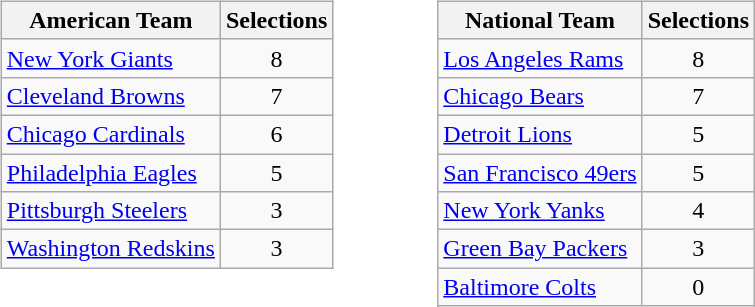<table border=0>
<tr valign="top">
<td><br><table class="wikitable sortable" border="1">
<tr>
<th>American Team</th>
<th>Selections</th>
</tr>
<tr>
<td><a href='#'>New York Giants</a></td>
<td style="text-align: center;">8</td>
</tr>
<tr>
<td><a href='#'>Cleveland Browns</a></td>
<td style="text-align: center;">7</td>
</tr>
<tr>
<td><a href='#'>Chicago Cardinals</a></td>
<td style="text-align: center;">6</td>
</tr>
<tr>
<td><a href='#'>Philadelphia Eagles</a></td>
<td style="text-align: center;">5</td>
</tr>
<tr>
<td><a href='#'>Pittsburgh Steelers</a></td>
<td style="text-align: center;">3</td>
</tr>
<tr>
<td><a href='#'>Washington Redskins</a></td>
<td style="text-align: center;">3</td>
</tr>
</table>
</td>
<td style="padding-left:50px;"><br><table class="wikitable sortable" border="1">
<tr>
<th>National Team</th>
<th>Selections</th>
</tr>
<tr>
<td><a href='#'>Los Angeles Rams</a></td>
<td style="text-align: center;">8</td>
</tr>
<tr>
<td><a href='#'>Chicago Bears</a></td>
<td style="text-align: center;">7</td>
</tr>
<tr>
<td><a href='#'>Detroit Lions</a></td>
<td style="text-align: center;">5</td>
</tr>
<tr>
<td><a href='#'>San Francisco 49ers</a></td>
<td style="text-align: center;">5</td>
</tr>
<tr>
<td><a href='#'>New York Yanks</a></td>
<td style="text-align: center;">4</td>
</tr>
<tr>
<td><a href='#'>Green Bay Packers</a></td>
<td style="text-align: center;">3</td>
</tr>
<tr>
<td><a href='#'>Baltimore Colts</a></td>
<td style="text-align: center;">0</td>
</tr>
</table>
</td>
</tr>
</table>
